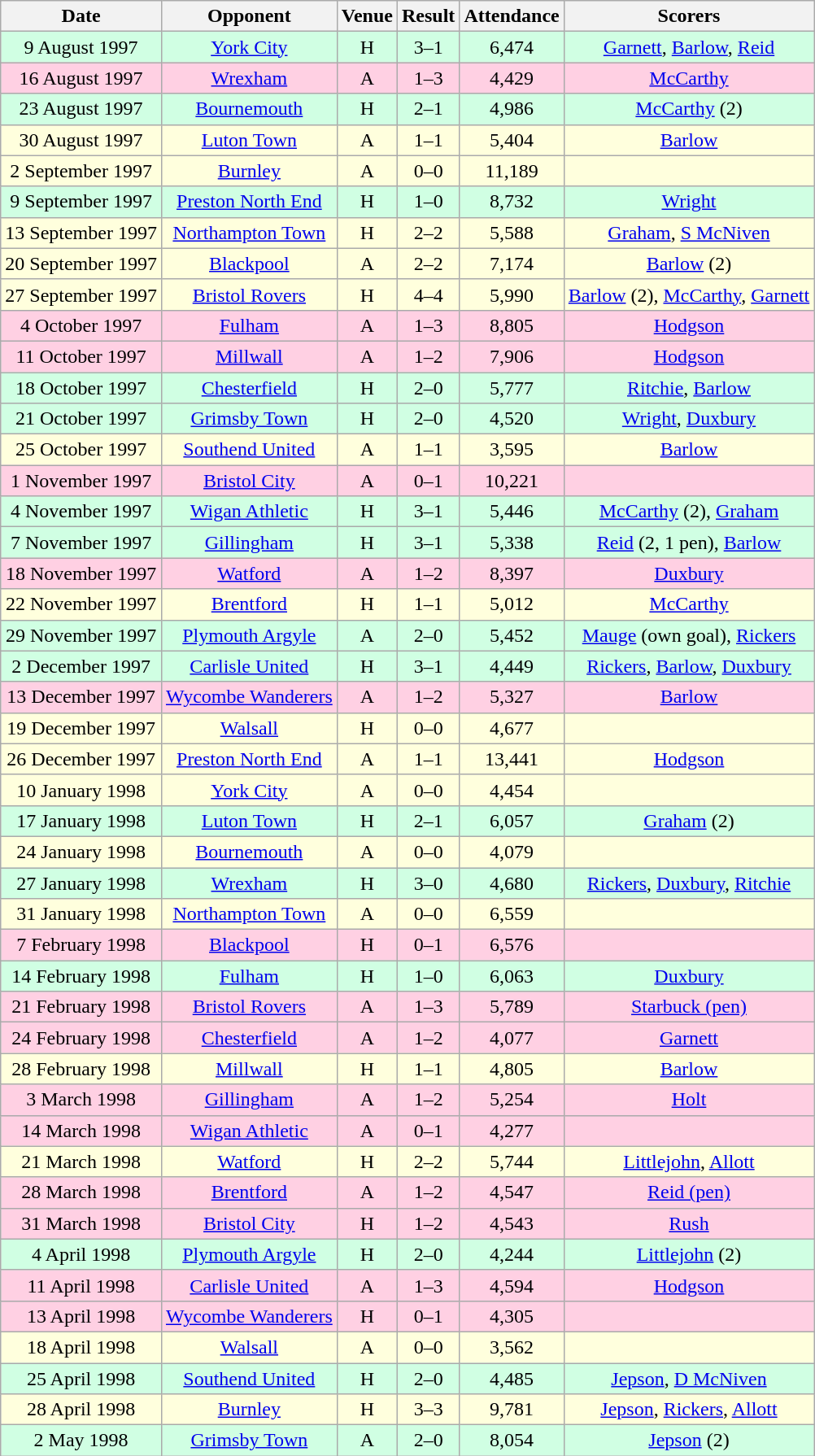<table class="wikitable sortable" style="font-size:100%; text-align:center">
<tr>
<th>Date</th>
<th>Opponent</th>
<th>Venue</th>
<th>Result</th>
<th>Attendance</th>
<th>Scorers</th>
</tr>
<tr style="background-color: #d0ffe3;">
<td>9 August 1997</td>
<td><a href='#'>York City</a></td>
<td>H</td>
<td>3–1</td>
<td>6,474</td>
<td><a href='#'>Garnett</a>, <a href='#'>Barlow</a>, <a href='#'>Reid</a></td>
</tr>
<tr style="background-color: #ffd0e3;">
<td>16 August 1997</td>
<td><a href='#'>Wrexham</a></td>
<td>A</td>
<td>1–3</td>
<td>4,429</td>
<td><a href='#'>McCarthy</a></td>
</tr>
<tr style="background-color: #d0ffe3;">
<td>23 August 1997</td>
<td><a href='#'>Bournemouth</a></td>
<td>H</td>
<td>2–1</td>
<td>4,986</td>
<td><a href='#'>McCarthy</a> (2)</td>
</tr>
<tr style="background-color: #ffffdd;">
<td>30 August 1997</td>
<td><a href='#'>Luton Town</a></td>
<td>A</td>
<td>1–1</td>
<td>5,404</td>
<td><a href='#'>Barlow</a></td>
</tr>
<tr style="background-color: #ffffdd;">
<td>2 September 1997</td>
<td><a href='#'>Burnley</a></td>
<td>A</td>
<td>0–0</td>
<td>11,189</td>
<td></td>
</tr>
<tr style="background-color: #d0ffe3;">
<td>9 September 1997</td>
<td><a href='#'>Preston North End</a></td>
<td>H</td>
<td>1–0</td>
<td>8,732</td>
<td><a href='#'>Wright</a></td>
</tr>
<tr style="background-color: #ffffdd;">
<td>13 September 1997</td>
<td><a href='#'>Northampton Town</a></td>
<td>H</td>
<td>2–2</td>
<td>5,588</td>
<td><a href='#'>Graham</a>, <a href='#'>S McNiven</a></td>
</tr>
<tr style="background-color: #ffffdd;">
<td>20 September 1997</td>
<td><a href='#'>Blackpool</a></td>
<td>A</td>
<td>2–2</td>
<td>7,174</td>
<td><a href='#'>Barlow</a> (2)</td>
</tr>
<tr style="background-color: #ffffdd;">
<td>27 September 1997</td>
<td><a href='#'>Bristol Rovers</a></td>
<td>H</td>
<td>4–4</td>
<td>5,990</td>
<td><a href='#'>Barlow</a> (2), <a href='#'>McCarthy</a>, <a href='#'>Garnett</a></td>
</tr>
<tr style="background-color: #ffd0e3;">
<td>4 October 1997</td>
<td><a href='#'>Fulham</a></td>
<td>A</td>
<td>1–3</td>
<td>8,805</td>
<td><a href='#'>Hodgson</a></td>
</tr>
<tr style="background-color: #ffd0e3;">
<td>11 October 1997</td>
<td><a href='#'>Millwall</a></td>
<td>A</td>
<td>1–2</td>
<td>7,906</td>
<td><a href='#'>Hodgson</a></td>
</tr>
<tr style="background-color: #d0ffe3;">
<td>18 October 1997</td>
<td><a href='#'>Chesterfield</a></td>
<td>H</td>
<td>2–0</td>
<td>5,777</td>
<td><a href='#'>Ritchie</a>, <a href='#'>Barlow</a></td>
</tr>
<tr style="background-color: #d0ffe3;">
<td>21 October 1997</td>
<td><a href='#'>Grimsby Town</a></td>
<td>H</td>
<td>2–0</td>
<td>4,520</td>
<td><a href='#'>Wright</a>, <a href='#'>Duxbury</a></td>
</tr>
<tr style="background-color: #ffffdd;">
<td>25 October 1997</td>
<td><a href='#'>Southend United</a></td>
<td>A</td>
<td>1–1</td>
<td>3,595</td>
<td><a href='#'>Barlow</a></td>
</tr>
<tr style="background-color: #ffd0e3;">
<td>1 November 1997</td>
<td><a href='#'>Bristol City</a></td>
<td>A</td>
<td>0–1</td>
<td>10,221</td>
<td></td>
</tr>
<tr style="background-color: #d0ffe3;">
<td>4 November 1997</td>
<td><a href='#'>Wigan Athletic</a></td>
<td>H</td>
<td>3–1</td>
<td>5,446</td>
<td><a href='#'>McCarthy</a> (2), <a href='#'>Graham</a></td>
</tr>
<tr style="background-color: #d0ffe3;">
<td>7 November 1997</td>
<td><a href='#'>Gillingham</a></td>
<td>H</td>
<td>3–1</td>
<td>5,338</td>
<td><a href='#'>Reid</a> (2, 1 pen), <a href='#'>Barlow</a></td>
</tr>
<tr style="background-color: #ffd0e3;">
<td>18 November 1997</td>
<td><a href='#'>Watford</a></td>
<td>A</td>
<td>1–2</td>
<td>8,397</td>
<td><a href='#'>Duxbury</a></td>
</tr>
<tr style="background-color: #ffffdd;">
<td>22 November 1997</td>
<td><a href='#'>Brentford</a></td>
<td>H</td>
<td>1–1</td>
<td>5,012</td>
<td><a href='#'>McCarthy</a></td>
</tr>
<tr style="background-color: #d0ffe3;">
<td>29 November 1997</td>
<td><a href='#'>Plymouth Argyle</a></td>
<td>A</td>
<td>2–0</td>
<td>5,452</td>
<td><a href='#'>Mauge</a> (own goal), <a href='#'>Rickers</a></td>
</tr>
<tr style="background-color: #d0ffe3;">
<td>2 December 1997</td>
<td><a href='#'>Carlisle United</a></td>
<td>H</td>
<td>3–1</td>
<td>4,449</td>
<td><a href='#'>Rickers</a>, <a href='#'>Barlow</a>, <a href='#'>Duxbury</a></td>
</tr>
<tr style="background-color: #ffd0e3;">
<td>13 December 1997</td>
<td><a href='#'>Wycombe Wanderers</a></td>
<td>A</td>
<td>1–2</td>
<td>5,327</td>
<td><a href='#'>Barlow</a></td>
</tr>
<tr style="background-color: #ffffdd;">
<td>19 December 1997</td>
<td><a href='#'>Walsall</a></td>
<td>H</td>
<td>0–0</td>
<td>4,677</td>
<td></td>
</tr>
<tr style="background-color: #ffffdd;">
<td>26 December 1997</td>
<td><a href='#'>Preston North End</a></td>
<td>A</td>
<td>1–1</td>
<td>13,441</td>
<td><a href='#'>Hodgson</a></td>
</tr>
<tr style="background-color: #ffffdd;">
<td>10 January 1998</td>
<td><a href='#'>York City</a></td>
<td>A</td>
<td>0–0</td>
<td>4,454</td>
<td></td>
</tr>
<tr style="background-color: #d0ffe3;">
<td>17 January 1998</td>
<td><a href='#'>Luton Town</a></td>
<td>H</td>
<td>2–1</td>
<td>6,057</td>
<td><a href='#'>Graham</a> (2)</td>
</tr>
<tr style="background-color: #ffffdd;">
<td>24 January 1998</td>
<td><a href='#'>Bournemouth</a></td>
<td>A</td>
<td>0–0</td>
<td>4,079</td>
<td></td>
</tr>
<tr style="background-color: #d0ffe3;">
<td>27 January 1998</td>
<td><a href='#'>Wrexham</a></td>
<td>H</td>
<td>3–0</td>
<td>4,680</td>
<td><a href='#'>Rickers</a>, <a href='#'>Duxbury</a>, <a href='#'>Ritchie</a></td>
</tr>
<tr style="background-color: #ffffdd;">
<td>31 January 1998</td>
<td><a href='#'>Northampton Town</a></td>
<td>A</td>
<td>0–0</td>
<td>6,559</td>
<td></td>
</tr>
<tr style="background-color: #ffd0e3;">
<td>7 February 1998</td>
<td><a href='#'>Blackpool</a></td>
<td>H</td>
<td>0–1</td>
<td>6,576</td>
<td></td>
</tr>
<tr style="background-color: #d0ffe3;">
<td>14 February 1998</td>
<td><a href='#'>Fulham</a></td>
<td>H</td>
<td>1–0</td>
<td>6,063</td>
<td><a href='#'>Duxbury</a></td>
</tr>
<tr style="background-color: #ffd0e3;">
<td>21 February 1998</td>
<td><a href='#'>Bristol Rovers</a></td>
<td>A</td>
<td>1–3</td>
<td>5,789</td>
<td><a href='#'>Starbuck (pen)</a></td>
</tr>
<tr style="background-color: #ffd0e3;">
<td>24 February 1998</td>
<td><a href='#'>Chesterfield</a></td>
<td>A</td>
<td>1–2</td>
<td>4,077</td>
<td><a href='#'>Garnett</a></td>
</tr>
<tr style="background-color: #ffffdd;">
<td>28 February 1998</td>
<td><a href='#'>Millwall</a></td>
<td>H</td>
<td>1–1</td>
<td>4,805</td>
<td><a href='#'>Barlow</a></td>
</tr>
<tr style="background-color: #ffd0e3;">
<td>3 March 1998</td>
<td><a href='#'>Gillingham</a></td>
<td>A</td>
<td>1–2</td>
<td>5,254</td>
<td><a href='#'>Holt</a></td>
</tr>
<tr style="background-color: #ffd0e3;">
<td>14 March 1998</td>
<td><a href='#'>Wigan Athletic</a></td>
<td>A</td>
<td>0–1</td>
<td>4,277</td>
<td></td>
</tr>
<tr style="background-color: #ffffdd;">
<td>21 March 1998</td>
<td><a href='#'>Watford</a></td>
<td>H</td>
<td>2–2</td>
<td>5,744</td>
<td><a href='#'>Littlejohn</a>, <a href='#'>Allott</a></td>
</tr>
<tr style="background-color: #ffd0e3;">
<td>28 March 1998</td>
<td><a href='#'>Brentford</a></td>
<td>A</td>
<td>1–2</td>
<td>4,547</td>
<td><a href='#'>Reid (pen)</a></td>
</tr>
<tr style="background-color: #ffd0e3;">
<td>31 March 1998</td>
<td><a href='#'>Bristol City</a></td>
<td>H</td>
<td>1–2</td>
<td>4,543</td>
<td><a href='#'>Rush</a></td>
</tr>
<tr style="background-color: #d0ffe3;">
<td>4 April 1998</td>
<td><a href='#'>Plymouth Argyle</a></td>
<td>H</td>
<td>2–0</td>
<td>4,244</td>
<td><a href='#'>Littlejohn</a> (2)</td>
</tr>
<tr style="background-color: #ffd0e3;">
<td>11 April 1998</td>
<td><a href='#'>Carlisle United</a></td>
<td>A</td>
<td>1–3</td>
<td>4,594</td>
<td><a href='#'>Hodgson</a></td>
</tr>
<tr style="background-color: #ffd0e3;">
<td>13 April 1998</td>
<td><a href='#'>Wycombe Wanderers</a></td>
<td>H</td>
<td>0–1</td>
<td>4,305</td>
<td></td>
</tr>
<tr style="background-color: #ffffdd;">
<td>18 April 1998</td>
<td><a href='#'>Walsall</a></td>
<td>A</td>
<td>0–0</td>
<td>3,562</td>
<td></td>
</tr>
<tr style="background-color: #d0ffe3;">
<td>25 April 1998</td>
<td><a href='#'>Southend United</a></td>
<td>H</td>
<td>2–0</td>
<td>4,485</td>
<td><a href='#'>Jepson</a>, <a href='#'>D McNiven</a></td>
</tr>
<tr style="background-color: #ffffdd;">
<td>28 April 1998</td>
<td><a href='#'>Burnley</a></td>
<td>H</td>
<td>3–3</td>
<td>9,781</td>
<td><a href='#'>Jepson</a>, <a href='#'>Rickers</a>, <a href='#'>Allott</a></td>
</tr>
<tr style="background-color: #d0ffe3;">
<td>2 May 1998</td>
<td><a href='#'>Grimsby Town</a></td>
<td>A</td>
<td>2–0</td>
<td>8,054</td>
<td><a href='#'>Jepson</a> (2)</td>
</tr>
</table>
